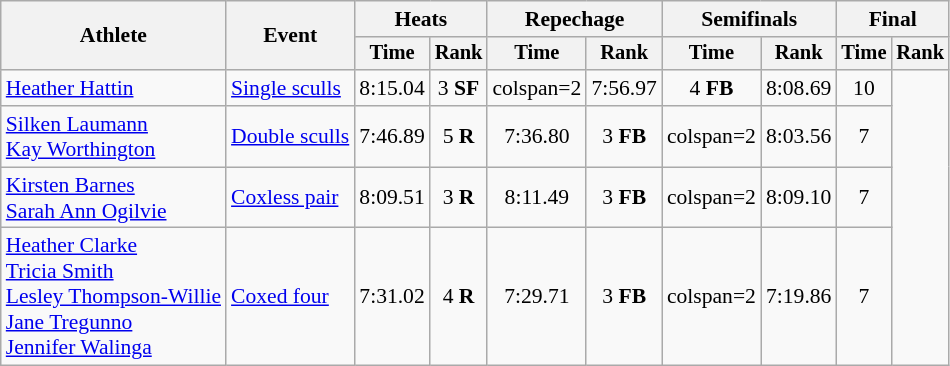<table class="wikitable" style="font-size:90%">
<tr>
<th rowspan="2">Athlete</th>
<th rowspan="2">Event</th>
<th colspan="2">Heats</th>
<th colspan="2">Repechage</th>
<th colspan="2">Semifinals</th>
<th colspan="2">Final</th>
</tr>
<tr style="font-size:95%">
<th>Time</th>
<th>Rank</th>
<th>Time</th>
<th>Rank</th>
<th>Time</th>
<th>Rank</th>
<th>Time</th>
<th>Rank</th>
</tr>
<tr align=center>
<td align=left><a href='#'>Heather Hattin</a></td>
<td align=left><a href='#'>Single sculls</a></td>
<td>8:15.04</td>
<td>3 <strong>SF</strong></td>
<td>colspan=2</td>
<td>7:56.97</td>
<td>4 <strong>FB</strong></td>
<td>8:08.69</td>
<td>10</td>
</tr>
<tr align=center>
<td align=left><a href='#'>Silken Laumann</a><br><a href='#'>Kay Worthington</a></td>
<td align=left><a href='#'>Double sculls</a></td>
<td>7:46.89</td>
<td>5 <strong>R</strong></td>
<td>7:36.80</td>
<td>3 <strong>FB</strong></td>
<td>colspan=2</td>
<td>8:03.56</td>
<td>7</td>
</tr>
<tr align=center>
<td align=left><a href='#'>Kirsten Barnes</a><br><a href='#'>Sarah Ann Ogilvie</a></td>
<td align=left><a href='#'>Coxless pair</a></td>
<td>8:09.51</td>
<td>3 <strong>R</strong></td>
<td>8:11.49</td>
<td>3 <strong>FB</strong></td>
<td>colspan=2</td>
<td>8:09.10</td>
<td>7</td>
</tr>
<tr align=center>
<td align=left><a href='#'>Heather Clarke</a><br><a href='#'>Tricia Smith</a><br><a href='#'>Lesley Thompson-Willie</a><br><a href='#'>Jane Tregunno</a><br><a href='#'>Jennifer Walinga</a></td>
<td align=left><a href='#'>Coxed four</a></td>
<td>7:31.02</td>
<td>4 <strong>R</strong></td>
<td>7:29.71</td>
<td>3 <strong>FB</strong></td>
<td>colspan=2</td>
<td>7:19.86</td>
<td>7</td>
</tr>
</table>
